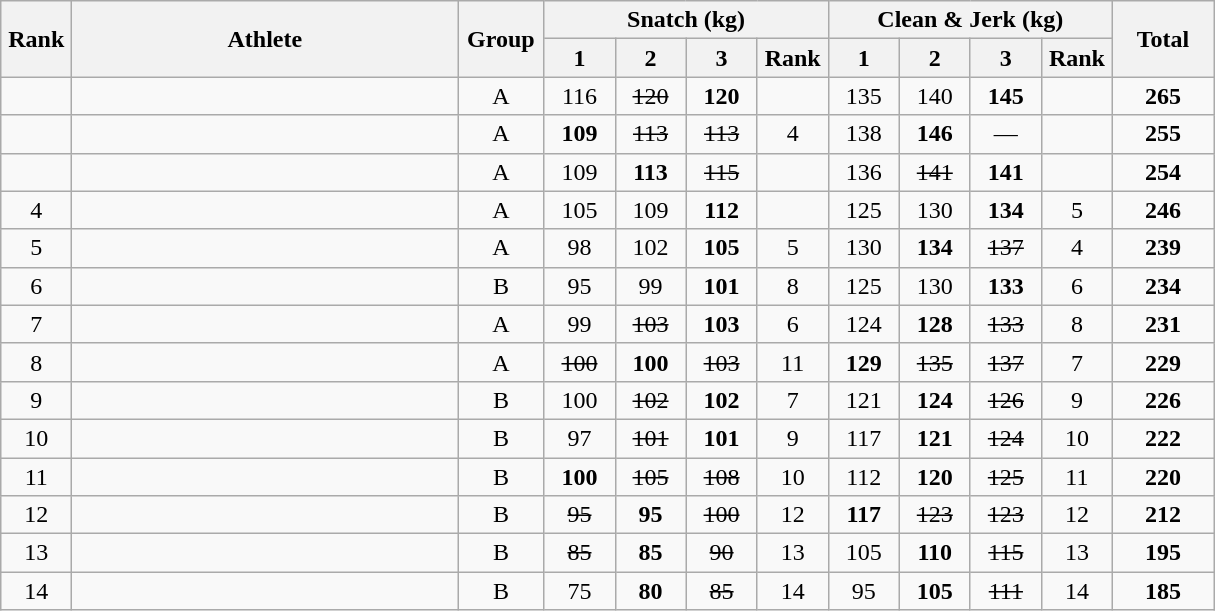<table class = "wikitable" style="text-align:center;">
<tr>
<th rowspan=2 width=40>Rank</th>
<th rowspan=2 width=250>Athlete</th>
<th rowspan=2 width=50>Group</th>
<th colspan=4>Snatch (kg)</th>
<th colspan=4>Clean & Jerk (kg)</th>
<th rowspan=2 width=60>Total</th>
</tr>
<tr>
<th width=40>1</th>
<th width=40>2</th>
<th width=40>3</th>
<th width=40>Rank</th>
<th width=40>1</th>
<th width=40>2</th>
<th width=40>3</th>
<th width=40>Rank</th>
</tr>
<tr>
<td></td>
<td align=left></td>
<td>A</td>
<td>116</td>
<td><s>120</s></td>
<td><strong>120</strong></td>
<td></td>
<td>135</td>
<td>140</td>
<td><strong>145</strong></td>
<td></td>
<td><strong>265</strong></td>
</tr>
<tr>
<td></td>
<td align=left></td>
<td>A</td>
<td><strong>109</strong></td>
<td><s>113</s></td>
<td><s>113</s></td>
<td>4</td>
<td>138</td>
<td><strong>146</strong></td>
<td>—</td>
<td></td>
<td><strong>255</strong></td>
</tr>
<tr>
<td></td>
<td align=left></td>
<td>A</td>
<td>109</td>
<td><strong>113</strong></td>
<td><s>115</s></td>
<td></td>
<td>136</td>
<td><s>141</s></td>
<td><strong>141</strong></td>
<td></td>
<td><strong>254</strong></td>
</tr>
<tr>
<td>4</td>
<td align=left></td>
<td>A</td>
<td>105</td>
<td>109</td>
<td><strong>112</strong></td>
<td></td>
<td>125</td>
<td>130</td>
<td><strong>134</strong></td>
<td>5</td>
<td><strong>246</strong></td>
</tr>
<tr>
<td>5</td>
<td align=left></td>
<td>A</td>
<td>98</td>
<td>102</td>
<td><strong>105</strong></td>
<td>5</td>
<td>130</td>
<td><strong>134</strong></td>
<td><s>137</s></td>
<td>4</td>
<td><strong>239</strong></td>
</tr>
<tr>
<td>6</td>
<td align=left></td>
<td>B</td>
<td>95</td>
<td>99</td>
<td><strong>101</strong></td>
<td>8</td>
<td>125</td>
<td>130</td>
<td><strong>133</strong></td>
<td>6</td>
<td><strong>234</strong></td>
</tr>
<tr>
<td>7</td>
<td align=left></td>
<td>A</td>
<td>99</td>
<td><s>103</s></td>
<td><strong>103</strong></td>
<td>6</td>
<td>124</td>
<td><strong>128</strong></td>
<td><s>133</s></td>
<td>8</td>
<td><strong>231</strong></td>
</tr>
<tr>
<td>8</td>
<td align=left></td>
<td>A</td>
<td><s>100</s></td>
<td><strong>100</strong></td>
<td><s>103</s></td>
<td>11</td>
<td><strong>129</strong></td>
<td><s>135</s></td>
<td><s>137</s></td>
<td>7</td>
<td><strong>229</strong></td>
</tr>
<tr>
<td>9</td>
<td align=left></td>
<td>B</td>
<td>100</td>
<td><s>102</s></td>
<td><strong>102</strong></td>
<td>7</td>
<td>121</td>
<td><strong>124</strong></td>
<td><s>126</s></td>
<td>9</td>
<td><strong>226</strong></td>
</tr>
<tr>
<td>10</td>
<td align=left></td>
<td>B</td>
<td>97</td>
<td><s>101</s></td>
<td><strong>101</strong></td>
<td>9</td>
<td>117</td>
<td><strong>121</strong></td>
<td><s>124</s></td>
<td>10</td>
<td><strong>222</strong></td>
</tr>
<tr>
<td>11</td>
<td align=left></td>
<td>B</td>
<td><strong>100</strong></td>
<td><s>105</s></td>
<td><s>108</s></td>
<td>10</td>
<td>112</td>
<td><strong>120</strong></td>
<td><s>125</s></td>
<td>11</td>
<td><strong>220</strong></td>
</tr>
<tr>
<td>12</td>
<td align=left></td>
<td>B</td>
<td><s>95</s></td>
<td><strong>95</strong></td>
<td><s>100</s></td>
<td>12</td>
<td><strong>117</strong></td>
<td><s>123</s></td>
<td><s>123</s></td>
<td>12</td>
<td><strong>212</strong></td>
</tr>
<tr>
<td>13</td>
<td align=left></td>
<td>B</td>
<td><s>85</s></td>
<td><strong>85</strong></td>
<td><s>90</s></td>
<td>13</td>
<td>105</td>
<td><strong>110</strong></td>
<td><s>115</s></td>
<td>13</td>
<td><strong>195</strong></td>
</tr>
<tr>
<td>14</td>
<td align=left></td>
<td>B</td>
<td>75</td>
<td><strong>80</strong></td>
<td><s>85</s></td>
<td>14</td>
<td>95</td>
<td><strong>105</strong></td>
<td><s>111</s></td>
<td>14</td>
<td><strong>185</strong></td>
</tr>
</table>
